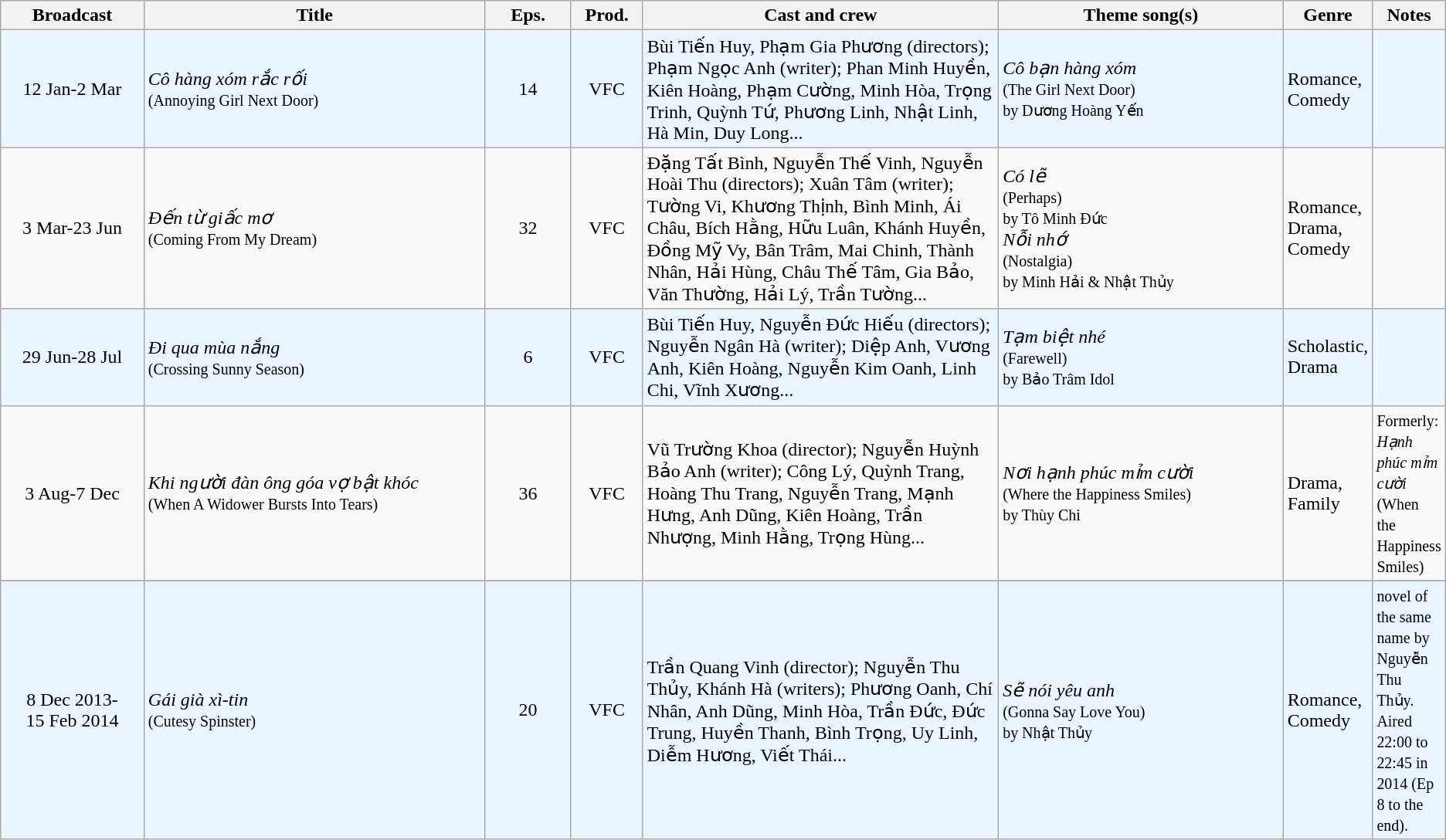<table class="wikitable sortable">
<tr>
<th style="width:10%;">Broadcast</th>
<th style="width:24%;">Title</th>
<th style="width:6%;">Eps.</th>
<th style="width:5%;">Prod.</th>
<th style="width:25%;">Cast and crew</th>
<th style="width:20%;">Theme song(s)</th>
<th style="width:5%;">Genre</th>
<th style="width:5%;">Notes</th>
</tr>
<tr ---- bgcolor="#ebf5ff">
<td style="text-align:center;">12 Jan-2 Mar<br></td>
<td><em>Cô hàng xóm rắc rối</em> <br><small>(Annoying Girl Next Door)</small></td>
<td style="text-align:center;">14</td>
<td style="text-align:center;">VFC</td>
<td>Bùi Tiến Huy, Phạm Gia Phương (directors); Phạm Ngọc Anh (writer); Phan Minh Huyền, Kiên Hoàng, Phạm Cường, Minh Hòa, Trọng Trinh, Quỳnh Tứ, Phương Linh, Nhật Linh, Hà Min, Duy Long...</td>
<td><em>Cô bạn hàng xóm</em> <br><small>(The Girl Next Door)</small><br><small>by Dương Hoàng Yến</small><br></td>
<td>Romance, Comedy</td>
<td></td>
</tr>
<tr>
<td style="text-align:center;">3 Mar-23 Jun <br></td>
<td><em>Đến từ giấc mơ</em> <br><small>(Coming From My Dream)</small></td>
<td style="text-align:center;">32</td>
<td style="text-align:center;">VFC</td>
<td>Đặng Tất Bình, Nguyễn Thế Vinh, Nguyễn Hoài Thu (directors); Xuân Tâm (writer); Tường Vi, Khương Thịnh, Bình Minh, Ái Châu, Bích Hằng, Hữu Luân, Khánh Huyền, Đồng Mỹ Vy, Bân Trâm, Mai Chinh, Thành Nhân, Hải Hùng, Châu Thế Tâm, Gia Bảo, Văn Thường, Hải Lý, Trần Tường...</td>
<td><em>Có lẽ</em> <br><small>(Perhaps)</small><br><small>by Tô Minh Đức</small><br><em>Nỗi nhớ</em><br><small>(Nostalgia)<br>by Minh Hải & Nhật Thủy</small></td>
<td>Romance, Drama, Comedy</td>
<td></td>
</tr>
<tr ---- bgcolor="#ebf5ff">
<td style="text-align:center;">29 Jun-28 Jul <br></td>
<td><em>Đi qua mùa nắng</em> <br><small>(Crossing Sunny Season)</small></td>
<td style="text-align:center;">6</td>
<td style="text-align:center;">VFC</td>
<td>Bùi Tiến Huy, Nguyễn Đức Hiếu (directors); Nguyễn Ngân Hà (writer); Diệp Anh, Vương Anh, Kiên Hoàng, Nguyễn Kim Oanh, Linh Chi, Vĩnh Xương...</td>
<td><em>Tạm biệt nhé</em> <br><small>(Farewell)</small><br><small>by Bảo Trâm Idol</small></td>
<td>Scholastic, Drama</td>
<td></td>
</tr>
<tr>
<td style="text-align:center;">3 Aug-7 Dec <br></td>
<td><em>Khi người đàn ông góa vợ bật khóc</em> <br><small>(When A Widower Bursts Into Tears)</small></td>
<td style="text-align:center;">36</td>
<td style="text-align:center;">VFC</td>
<td>Vũ Trường Khoa (director); Nguyễn Huỳnh Bảo Anh (writer); Công Lý, Quỳnh Trang, Hoàng Thu Trang, Nguyễn Trang, Mạnh Hưng, Anh Dũng, Kiên Hoàng, Trần Nhượng, Minh Hằng, Trọng Hùng...</td>
<td><em>Nơi hạnh phúc mỉm cười</em> <br><small>(Where the Happiness Smiles)</small><br><small>by Thùy Chi</small><br></td>
<td>Drama, Family</td>
<td><small>Formerly: <em>Hạnh phúc mỉm cười</em> (When the Happiness Smiles)</small></td>
</tr>
<tr>
</tr>
<tr ---- bgcolor="#ebf5ff">
<td style="text-align:center;">8 Dec 2013-<br>15 Feb 2014 <br></td>
<td><em>Gái già xì-tin</em> <br><small>(Cutesy Spinster)</small></td>
<td style="text-align:center;">20</td>
<td style="text-align:center;">VFC</td>
<td>Trần Quang Vinh (director); Nguyễn Thu Thủy, Khánh Hà (writers); Phương Oanh, Chí Nhân, Anh Dũng, Minh Hòa, Trần Đức, Đức Trung, Huyền Thanh, Bình Trọng, Uy Linh, Diễm Hương, Viết Thái...</td>
<td><em>Sẽ nói yêu anh</em> <br><small>(Gonna Say Love You)</small><br><small>by Nhật Thủy</small></td>
<td>Romance, Comedy</td>
<td><small> novel of the same name by Nguyễn Thu Thủy.<br>Aired 22:00 to 22:45 in 2014 (Ep 8 to the end).</small></td>
</tr>
</table>
